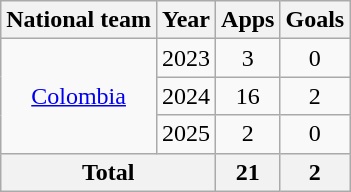<table class="wikitable" style="text-align:center">
<tr>
<th>National team</th>
<th>Year</th>
<th>Apps</th>
<th>Goals</th>
</tr>
<tr>
<td rowspan="3"><a href='#'>Colombia</a></td>
<td>2023</td>
<td>3</td>
<td>0</td>
</tr>
<tr>
<td>2024</td>
<td>16</td>
<td>2</td>
</tr>
<tr>
<td>2025</td>
<td>2</td>
<td>0</td>
</tr>
<tr>
<th colspan="2">Total</th>
<th>21</th>
<th>2</th>
</tr>
</table>
